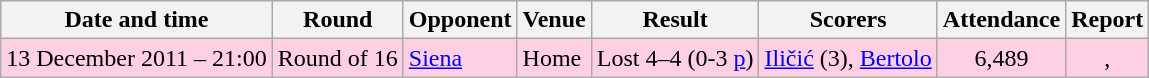<table class="wikitable">
<tr>
<th>Date and time</th>
<th>Round</th>
<th>Opponent</th>
<th>Venue</th>
<th>Result</th>
<th>Scorers</th>
<th>Attendance</th>
<th>Report</th>
</tr>
<tr style="background-color:#ffd0e3;">
<td>13 December 2011 – 21:00</td>
<td align="center">Round of 16</td>
<td><a href='#'>Siena</a></td>
<td>Home</td>
<td>Lost 4–4 (0-3 <a href='#'>p</a>)</td>
<td><a href='#'>Iličić</a> (3), <a href='#'>Bertolo</a></td>
<td align="center">6,489</td>
<td align="center">, </td>
</tr>
</table>
